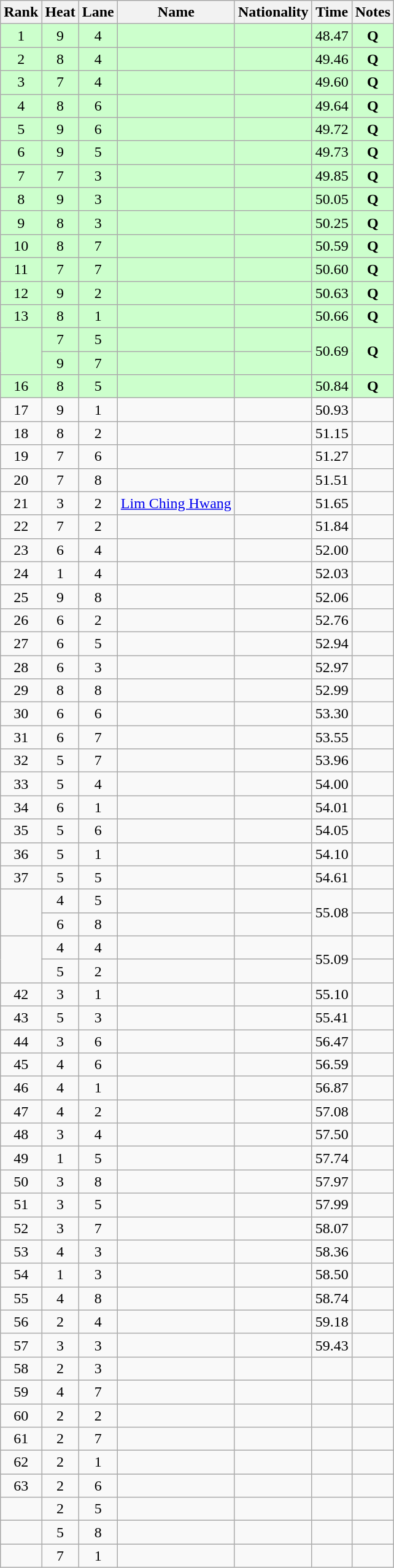<table class="wikitable sortable" style="text-align:center">
<tr>
<th>Rank</th>
<th>Heat</th>
<th>Lane</th>
<th>Name</th>
<th>Nationality</th>
<th>Time</th>
<th>Notes</th>
</tr>
<tr bgcolor=ccffcc>
<td>1</td>
<td>9</td>
<td>4</td>
<td align=left></td>
<td align=left></td>
<td>48.47</td>
<td><strong>Q</strong></td>
</tr>
<tr bgcolor=ccffcc>
<td>2</td>
<td>8</td>
<td>4</td>
<td align=left></td>
<td align=left></td>
<td>49.46</td>
<td><strong>Q</strong></td>
</tr>
<tr bgcolor=ccffcc>
<td>3</td>
<td>7</td>
<td>4</td>
<td align=left></td>
<td align=left></td>
<td>49.60</td>
<td><strong>Q</strong></td>
</tr>
<tr bgcolor=ccffcc>
<td>4</td>
<td>8</td>
<td>6</td>
<td align=left></td>
<td align=left></td>
<td>49.64</td>
<td><strong>Q</strong></td>
</tr>
<tr bgcolor=ccffcc>
<td>5</td>
<td>9</td>
<td>6</td>
<td align=left></td>
<td align=left></td>
<td>49.72</td>
<td><strong>Q</strong></td>
</tr>
<tr bgcolor=ccffcc>
<td>6</td>
<td>9</td>
<td>5</td>
<td align=left></td>
<td align=left></td>
<td>49.73</td>
<td><strong>Q</strong></td>
</tr>
<tr bgcolor=ccffcc>
<td>7</td>
<td>7</td>
<td>3</td>
<td align=left></td>
<td align=left></td>
<td>49.85</td>
<td><strong>Q</strong></td>
</tr>
<tr bgcolor=ccffcc>
<td>8</td>
<td>9</td>
<td>3</td>
<td align=left></td>
<td align=left></td>
<td>50.05</td>
<td><strong>Q</strong></td>
</tr>
<tr bgcolor=ccffcc>
<td>9</td>
<td>8</td>
<td>3</td>
<td align=left></td>
<td align=left></td>
<td>50.25</td>
<td><strong>Q</strong></td>
</tr>
<tr bgcolor=ccffcc>
<td>10</td>
<td>8</td>
<td>7</td>
<td align=left></td>
<td align=left></td>
<td>50.59</td>
<td><strong>Q</strong></td>
</tr>
<tr bgcolor=ccffcc>
<td>11</td>
<td>7</td>
<td>7</td>
<td align=left></td>
<td align=left></td>
<td>50.60</td>
<td><strong>Q</strong></td>
</tr>
<tr bgcolor=ccffcc>
<td>12</td>
<td>9</td>
<td>2</td>
<td align=left></td>
<td align=left></td>
<td>50.63</td>
<td><strong>Q</strong></td>
</tr>
<tr bgcolor=ccffcc>
<td>13</td>
<td>8</td>
<td>1</td>
<td align=left></td>
<td align=left></td>
<td>50.66</td>
<td><strong>Q</strong></td>
</tr>
<tr bgcolor=ccffcc>
<td rowspan=2></td>
<td>7</td>
<td>5</td>
<td align=left></td>
<td align=left></td>
<td rowspan=2>50.69</td>
<td rowspan=2><strong>Q</strong></td>
</tr>
<tr bgcolor=ccffcc>
<td>9</td>
<td>7</td>
<td align=left></td>
<td align=left></td>
</tr>
<tr bgcolor=ccffcc>
<td>16</td>
<td>8</td>
<td>5</td>
<td align=left></td>
<td align=left></td>
<td>50.84</td>
<td><strong>Q</strong></td>
</tr>
<tr>
<td>17</td>
<td>9</td>
<td>1</td>
<td align=left></td>
<td align=left></td>
<td>50.93</td>
<td></td>
</tr>
<tr>
<td>18</td>
<td>8</td>
<td>2</td>
<td align=left></td>
<td align=left></td>
<td>51.15</td>
<td></td>
</tr>
<tr>
<td>19</td>
<td>7</td>
<td>6</td>
<td align=left></td>
<td align=left></td>
<td>51.27</td>
<td></td>
</tr>
<tr>
<td>20</td>
<td>7</td>
<td>8</td>
<td align=left></td>
<td align=left></td>
<td>51.51</td>
<td></td>
</tr>
<tr>
<td>21</td>
<td>3</td>
<td>2</td>
<td align=left><a href='#'>Lim Ching Hwang</a></td>
<td align=left></td>
<td>51.65</td>
<td></td>
</tr>
<tr>
<td>22</td>
<td>7</td>
<td>2</td>
<td align=left></td>
<td align=left></td>
<td>51.84</td>
<td></td>
</tr>
<tr>
<td>23</td>
<td>6</td>
<td>4</td>
<td align=left></td>
<td align=left></td>
<td>52.00</td>
<td></td>
</tr>
<tr>
<td>24</td>
<td>1</td>
<td>4</td>
<td align=left></td>
<td align=left></td>
<td>52.03</td>
<td></td>
</tr>
<tr>
<td>25</td>
<td>9</td>
<td>8</td>
<td align=left></td>
<td align=left></td>
<td>52.06</td>
<td></td>
</tr>
<tr>
<td>26</td>
<td>6</td>
<td>2</td>
<td align=left></td>
<td align=left></td>
<td>52.76</td>
<td></td>
</tr>
<tr>
<td>27</td>
<td>6</td>
<td>5</td>
<td align=left></td>
<td align=left></td>
<td>52.94</td>
<td></td>
</tr>
<tr>
<td>28</td>
<td>6</td>
<td>3</td>
<td align=left></td>
<td align=left></td>
<td>52.97</td>
<td></td>
</tr>
<tr>
<td>29</td>
<td>8</td>
<td>8</td>
<td align=left></td>
<td align=left></td>
<td>52.99</td>
<td></td>
</tr>
<tr>
<td>30</td>
<td>6</td>
<td>6</td>
<td align=left></td>
<td align=left></td>
<td>53.30</td>
<td></td>
</tr>
<tr>
<td>31</td>
<td>6</td>
<td>7</td>
<td align=left></td>
<td align=left></td>
<td>53.55</td>
<td></td>
</tr>
<tr>
<td>32</td>
<td>5</td>
<td>7</td>
<td align=left></td>
<td align=left></td>
<td>53.96</td>
<td></td>
</tr>
<tr>
<td>33</td>
<td>5</td>
<td>4</td>
<td align=left></td>
<td align=left></td>
<td>54.00</td>
<td></td>
</tr>
<tr>
<td>34</td>
<td>6</td>
<td>1</td>
<td align=left></td>
<td align=left></td>
<td>54.01</td>
<td></td>
</tr>
<tr>
<td>35</td>
<td>5</td>
<td>6</td>
<td align=left></td>
<td align=left></td>
<td>54.05</td>
<td></td>
</tr>
<tr>
<td>36</td>
<td>5</td>
<td>1</td>
<td align=left></td>
<td align=left></td>
<td>54.10</td>
<td></td>
</tr>
<tr>
<td>37</td>
<td>5</td>
<td>5</td>
<td align=left></td>
<td align=left></td>
<td>54.61</td>
<td></td>
</tr>
<tr>
<td rowspan=2></td>
<td>4</td>
<td>5</td>
<td align=left></td>
<td align=left></td>
<td rowspan=2>55.08</td>
<td></td>
</tr>
<tr>
<td>6</td>
<td>8</td>
<td align=left></td>
<td align=left></td>
<td></td>
</tr>
<tr>
<td rowspan=2></td>
<td>4</td>
<td>4</td>
<td align=left></td>
<td align=left></td>
<td rowspan=2>55.09</td>
<td></td>
</tr>
<tr>
<td>5</td>
<td>2</td>
<td align=left></td>
<td align=left></td>
<td></td>
</tr>
<tr>
<td>42</td>
<td>3</td>
<td>1</td>
<td align=left></td>
<td align=left></td>
<td>55.10</td>
<td></td>
</tr>
<tr>
<td>43</td>
<td>5</td>
<td>3</td>
<td align=left></td>
<td align=left></td>
<td>55.41</td>
<td></td>
</tr>
<tr>
<td>44</td>
<td>3</td>
<td>6</td>
<td align=left></td>
<td align=left></td>
<td>56.47</td>
<td></td>
</tr>
<tr>
<td>45</td>
<td>4</td>
<td>6</td>
<td align=left></td>
<td align=left></td>
<td>56.59</td>
<td></td>
</tr>
<tr>
<td>46</td>
<td>4</td>
<td>1</td>
<td align=left></td>
<td align=left></td>
<td>56.87</td>
<td></td>
</tr>
<tr>
<td>47</td>
<td>4</td>
<td>2</td>
<td align=left></td>
<td align=left></td>
<td>57.08</td>
<td></td>
</tr>
<tr>
<td>48</td>
<td>3</td>
<td>4</td>
<td align=left></td>
<td align=left></td>
<td>57.50</td>
<td></td>
</tr>
<tr>
<td>49</td>
<td>1</td>
<td>5</td>
<td align=left></td>
<td align=left></td>
<td>57.74</td>
<td></td>
</tr>
<tr>
<td>50</td>
<td>3</td>
<td>8</td>
<td align=left></td>
<td align=left></td>
<td>57.97</td>
<td></td>
</tr>
<tr>
<td>51</td>
<td>3</td>
<td>5</td>
<td align=left></td>
<td align=left></td>
<td>57.99</td>
<td></td>
</tr>
<tr>
<td>52</td>
<td>3</td>
<td>7</td>
<td align=left></td>
<td align=left></td>
<td>58.07</td>
<td></td>
</tr>
<tr>
<td>53</td>
<td>4</td>
<td>3</td>
<td align=left></td>
<td align=left></td>
<td>58.36</td>
<td></td>
</tr>
<tr>
<td>54</td>
<td>1</td>
<td>3</td>
<td align=left></td>
<td align=left></td>
<td>58.50</td>
<td></td>
</tr>
<tr>
<td>55</td>
<td>4</td>
<td>8</td>
<td align=left></td>
<td align=left></td>
<td>58.74</td>
<td></td>
</tr>
<tr>
<td>56</td>
<td>2</td>
<td>4</td>
<td align=left></td>
<td align=left></td>
<td>59.18</td>
<td></td>
</tr>
<tr>
<td>57</td>
<td>3</td>
<td>3</td>
<td align=left></td>
<td align=left></td>
<td>59.43</td>
<td></td>
</tr>
<tr>
<td>58</td>
<td>2</td>
<td>3</td>
<td align=left></td>
<td align=left></td>
<td></td>
<td></td>
</tr>
<tr>
<td>59</td>
<td>4</td>
<td>7</td>
<td align=left></td>
<td align=left></td>
<td></td>
<td></td>
</tr>
<tr>
<td>60</td>
<td>2</td>
<td>2</td>
<td align=left></td>
<td align=left></td>
<td></td>
<td></td>
</tr>
<tr>
<td>61</td>
<td>2</td>
<td>7</td>
<td align=left></td>
<td align=left></td>
<td></td>
<td></td>
</tr>
<tr>
<td>62</td>
<td>2</td>
<td>1</td>
<td align=left></td>
<td align=left></td>
<td></td>
<td></td>
</tr>
<tr>
<td>63</td>
<td>2</td>
<td>6</td>
<td align=left></td>
<td align=left></td>
<td></td>
<td></td>
</tr>
<tr>
<td></td>
<td>2</td>
<td>5</td>
<td align=left></td>
<td align=left></td>
<td></td>
<td></td>
</tr>
<tr>
<td></td>
<td>5</td>
<td>8</td>
<td align=left></td>
<td align=left></td>
<td></td>
<td></td>
</tr>
<tr>
<td></td>
<td>7</td>
<td>1</td>
<td align=left></td>
<td align=left></td>
<td></td>
<td></td>
</tr>
</table>
